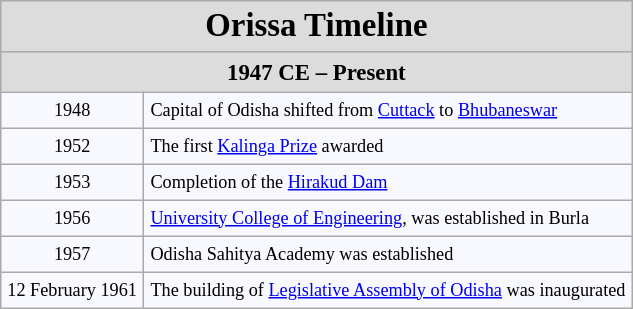<table border="1" cellpadding="4" cellspacing="0" style="float:right; margin:0.5em 0 1em 1em; background:#F8F8FF; border:1px #aaa solid; border-collapse:collapse; font-size:95%;">
<tr>
<th colspan="2" style="background:#DCDCDC; text-align:center;"><big><big>Orissa Timeline</big></big></th>
</tr>
<tr>
<th colspan="2" style="background:#DCDCDC; text-align:center;">1947 CE – Present</th>
</tr>
<tr>
<td style="font-size:80%; text-align:center;">1948</td>
<td style="font-size: 80%;">Capital of Odisha shifted from <a href='#'>Cuttack</a> to <a href='#'>Bhubaneswar</a></td>
</tr>
<tr>
<td style="font-size:80%; text-align:center;">1952</td>
<td style="font-size: 80%;">The first <a href='#'>Kalinga Prize</a> awarded</td>
</tr>
<tr>
<td style="font-size:80%; text-align:center;">1953</td>
<td style="font-size: 80%;">Completion of the <a href='#'>Hirakud Dam</a></td>
</tr>
<tr>
<td style="font-size:80%; text-align:center;">1956</td>
<td style="font-size: 80%;"><a href='#'>University College of Engineering</a>, was established in Burla</td>
</tr>
<tr>
<td style="font-size:80%; text-align:center;">1957</td>
<td style="font-size: 80%;">Odisha Sahitya Academy was established</td>
</tr>
<tr>
<td style="font-size:80%; text-align:center;">12 February 1961</td>
<td style="font-size: 80%;">The building of <a href='#'>Legislative Assembly of Odisha</a> was inaugurated</td>
</tr>
</table>
